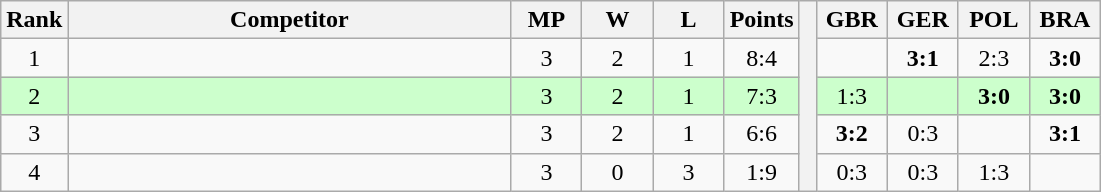<table class="wikitable" style="text-align:center">
<tr>
<th>Rank</th>
<th style="width:18em">Competitor</th>
<th style="width:2.5em">MP</th>
<th style="width:2.5em">W</th>
<th style="width:2.5em">L</th>
<th>Points</th>
<th rowspan="5"> </th>
<th style="width:2.5em">GBR</th>
<th style="width:2.5em">GER</th>
<th style="width:2.5em">POL</th>
<th style="width:2.5em">BRA</th>
</tr>
<tr>
<td>1</td>
<td style="text-align:left"></td>
<td>3</td>
<td>2</td>
<td>1</td>
<td>8:4</td>
<td></td>
<td><strong>3:1</strong></td>
<td>2:3</td>
<td><strong>3:0</strong></td>
</tr>
<tr style="background:#cfc;">
<td>2</td>
<td style="text-align:left"></td>
<td>3</td>
<td>2</td>
<td>1</td>
<td>7:3</td>
<td>1:3</td>
<td></td>
<td><strong>3:0</strong></td>
<td><strong>3:0</strong></td>
</tr>
<tr>
<td>3</td>
<td style="text-align:left"></td>
<td>3</td>
<td>2</td>
<td>1</td>
<td>6:6</td>
<td><strong>3:2</strong></td>
<td>0:3</td>
<td></td>
<td><strong>3:1</strong></td>
</tr>
<tr>
<td>4</td>
<td style="text-align:left"></td>
<td>3</td>
<td>0</td>
<td>3</td>
<td>1:9</td>
<td>0:3</td>
<td>0:3</td>
<td>1:3</td>
<td></td>
</tr>
</table>
